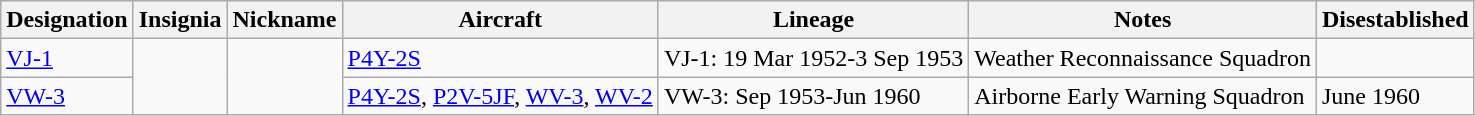<table class="wikitable">
<tr>
<th>Designation</th>
<th>Insignia</th>
<th>Nickname</th>
<th>Aircraft</th>
<th>Lineage</th>
<th>Notes</th>
<th>Disestablished</th>
</tr>
<tr>
<td><a href='#'>VJ-1</a></td>
<td Rowspan="2"></td>
<td Rowspan="2"></td>
<td><a href='#'>P4Y-2S</a></td>
<td style="white-space: nowrap;">VJ-1: 19 Mar 1952-3 Sep 1953</td>
<td>Weather Reconnaissance Squadron</td>
</tr>
<tr>
<td><a href='#'>VW-3</a></td>
<td><a href='#'>P4Y-2S</a>, <a href='#'>P2V-5JF</a>, <a href='#'>WV-3</a>, <a href='#'>WV-2</a></td>
<td>VW-3: Sep 1953-Jun 1960</td>
<td>Airborne Early Warning Squadron</td>
<td>June 1960</td>
</tr>
</table>
